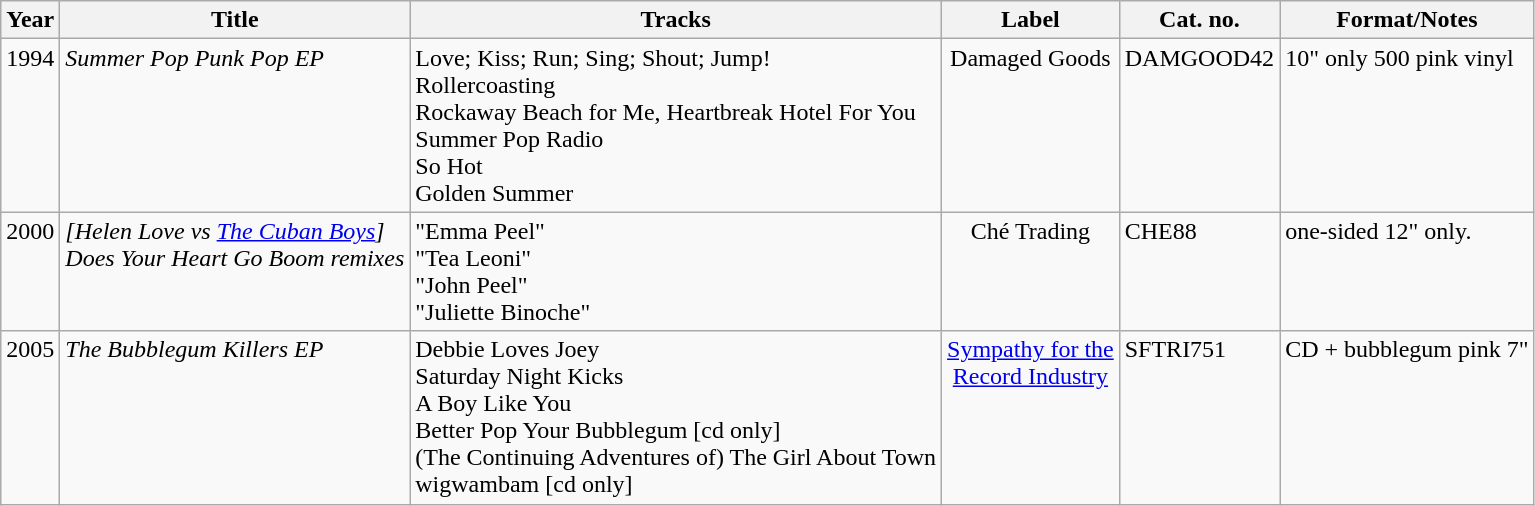<table class="wikitable">
<tr>
<th>Year</th>
<th>Title</th>
<th>Tracks</th>
<th>Label</th>
<th>Cat. no.</th>
<th>Format/Notes</th>
</tr>
<tr>
<td valign="top">1994</td>
<td valign="top"><em>Summer Pop Punk Pop EP</em></td>
<td>Love; Kiss; Run; Sing; Shout; Jump! <br> Rollercoasting <br> Rockaway Beach for Me, Heartbreak Hotel For You <br> Summer Pop Radio <br> So Hot <br> Golden Summer</td>
<td align="center" valign="top">Damaged Goods</td>
<td valign="top">DAMGOOD42</td>
<td valign="top">10" only 500 pink vinyl</td>
</tr>
<tr>
<td valign="top">2000</td>
<td valign="top"><em>[Helen Love vs <a href='#'>The Cuban Boys</a>]<br> Does Your Heart Go Boom remixes</em></td>
<td>"Emma Peel" <br> "Tea Leoni"<br> "John Peel" <br> "Juliette Binoche"</td>
<td valign="top" align="center">Ché Trading</td>
<td valign="top">CHE88</td>
<td valign="top">one-sided 12" only.</td>
</tr>
<tr>
<td valign="top">2005</td>
<td valign="top"><em>The Bubblegum Killers EP</em></td>
<td>Debbie Loves Joey <br> Saturday Night Kicks <br> A Boy Like You <br> Better Pop Your Bubblegum [cd only] <br> (The Continuing Adventures of) The Girl About Town <br> wigwambam [cd only]</td>
<td valign="top" align="center"><a href='#'>Sympathy for the<br> Record Industry</a></td>
<td valign="top">SFTRI751</td>
<td valign="top">CD + bubblegum pink 7"</td>
</tr>
</table>
